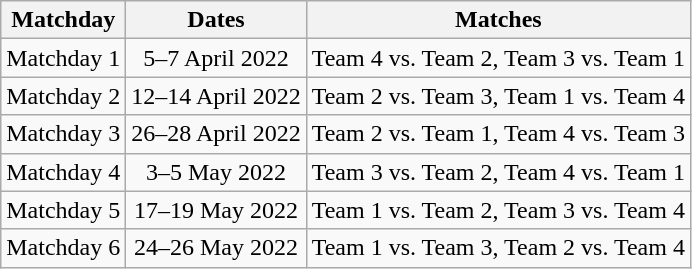<table class="wikitable" style="text-align:center">
<tr>
<th>Matchday</th>
<th>Dates</th>
<th>Matches</th>
</tr>
<tr>
<td>Matchday 1</td>
<td>5–7 April 2022</td>
<td>Team 4 vs. Team 2, Team 3 vs. Team 1</td>
</tr>
<tr>
<td>Matchday 2</td>
<td>12–14 April 2022</td>
<td>Team 2 vs. Team 3, Team 1 vs. Team 4</td>
</tr>
<tr>
<td>Matchday 3</td>
<td>26–28 April 2022</td>
<td>Team 2 vs. Team 1, Team 4 vs. Team 3</td>
</tr>
<tr>
<td>Matchday 4</td>
<td>3–5 May 2022</td>
<td>Team 3 vs. Team 2, Team 4 vs. Team 1</td>
</tr>
<tr>
<td>Matchday 5</td>
<td>17–19 May 2022</td>
<td>Team 1 vs. Team 2, Team 3 vs. Team 4</td>
</tr>
<tr>
<td>Matchday 6</td>
<td>24–26 May 2022</td>
<td>Team 1 vs. Team 3, Team 2 vs. Team 4</td>
</tr>
</table>
